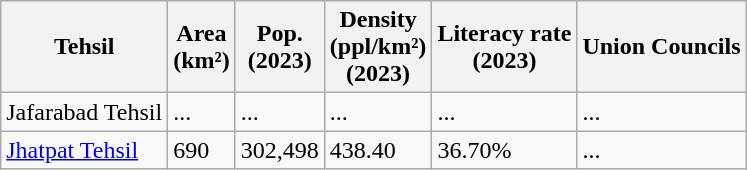<table class="wikitable sortable static-row-numbers static-row-header-hash">
<tr>
<th>Tehsil</th>
<th>Area<br>(km²)</th>
<th>Pop.<br>(2023)</th>
<th>Density<br>(ppl/km²)<br>(2023)</th>
<th>Literacy rate<br>(2023)</th>
<th>Union Councils</th>
</tr>
<tr>
<td>Jafarabad Tehsil</td>
<td>...</td>
<td>...</td>
<td>...</td>
<td>...</td>
<td>...</td>
</tr>
<tr>
<td><a href='#'>Jhatpat Tehsil</a></td>
<td>690</td>
<td>302,498</td>
<td>438.40</td>
<td>36.70%</td>
<td>...</td>
</tr>
</table>
